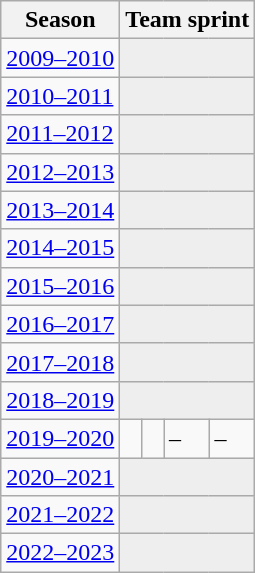<table class="wikitable" style="display: inline-table;">
<tr>
<th>Season</th>
<th colspan="4">Team sprint</th>
</tr>
<tr>
<td><a href='#'>2009–2010</a></td>
<td colspan="4" bgcolor=#EEEEEE></td>
</tr>
<tr>
<td><a href='#'>2010–2011</a></td>
<td colspan="4" bgcolor=#EEEEEE></td>
</tr>
<tr>
<td><a href='#'>2011–2012</a></td>
<td colspan="4" bgcolor=#EEEEEE></td>
</tr>
<tr>
<td><a href='#'>2012–2013</a></td>
<td colspan="4" bgcolor=#EEEEEE></td>
</tr>
<tr>
<td><a href='#'>2013–2014</a></td>
<td colspan="4" bgcolor=#EEEEEE></td>
</tr>
<tr>
<td><a href='#'>2014–2015</a></td>
<td colspan="4" bgcolor=#EEEEEE></td>
</tr>
<tr>
<td><a href='#'>2015–2016</a></td>
<td colspan="4" bgcolor=#EEEEEE></td>
</tr>
<tr>
<td><a href='#'>2016–2017</a></td>
<td colspan="4" bgcolor=#EEEEEE></td>
</tr>
<tr>
<td><a href='#'>2017–2018</a></td>
<td colspan="4" bgcolor=#EEEEEE></td>
</tr>
<tr>
<td><a href='#'>2018–2019</a></td>
<td colspan="4" bgcolor=#EEEEEE></td>
</tr>
<tr>
<td><a href='#'>2019–2020</a></td>
<td></td>
<td></td>
<td>–</td>
<td>–</td>
</tr>
<tr>
<td><a href='#'>2020–2021</a></td>
<td colspan="4" bgcolor=#EEEEEE></td>
</tr>
<tr>
<td><a href='#'>2021–2022</a></td>
<td colspan="4" bgcolor=#EEEEEE></td>
</tr>
<tr>
<td><a href='#'>2022–2023</a></td>
<td colspan="4" bgcolor=#EEEEEE></td>
</tr>
</table>
